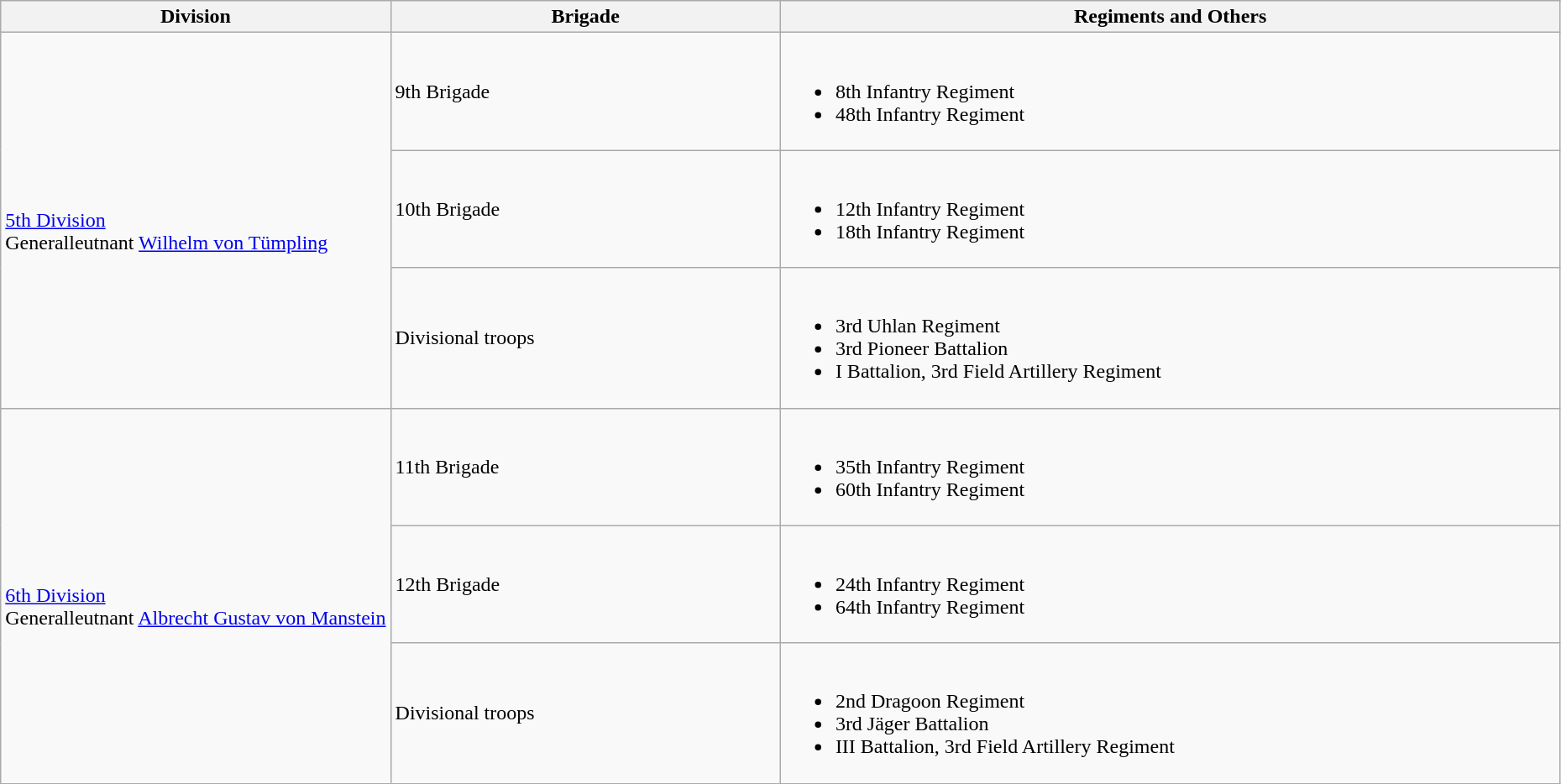<table class="wikitable">
<tr>
<th style="width:25%;">Division</th>
<th style="width:25%;">Brigade</th>
<th>Regiments and Others</th>
</tr>
<tr>
<td rowspan=3><br><a href='#'>5th Division</a>
<br>
Generalleutnant <a href='#'>Wilhelm von Tümpling</a></td>
<td>9th Brigade</td>
<td><br><ul><li>8th Infantry Regiment</li><li>48th Infantry Regiment</li></ul></td>
</tr>
<tr>
<td>10th Brigade</td>
<td><br><ul><li>12th Infantry Regiment</li><li>18th Infantry Regiment</li></ul></td>
</tr>
<tr>
<td>Divisional troops</td>
<td><br><ul><li>3rd Uhlan Regiment </li><li>3rd Pioneer Battalion</li><li>I Battalion, 3rd Field Artillery Regiment</li></ul></td>
</tr>
<tr>
<td rowspan=3><br><a href='#'>6th Division</a>
<br>
Generalleutnant <a href='#'>Albrecht Gustav von Manstein</a></td>
<td>11th Brigade</td>
<td><br><ul><li>35th Infantry Regiment</li><li>60th Infantry Regiment</li></ul></td>
</tr>
<tr>
<td>12th Brigade</td>
<td><br><ul><li>24th Infantry Regiment</li><li>64th Infantry Regiment</li></ul></td>
</tr>
<tr>
<td>Divisional troops</td>
<td><br><ul><li>2nd Dragoon Regiment </li><li>3rd Jäger Battalion</li><li>III Battalion, 3rd Field Artillery Regiment</li></ul></td>
</tr>
</table>
